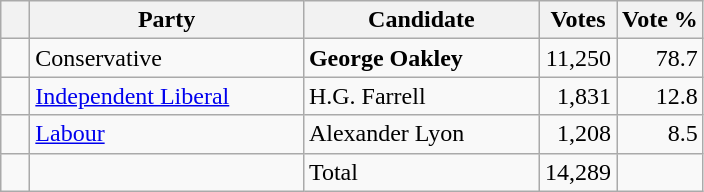<table class="wikitable">
<tr>
<th></th>
<th scope="col" width="175">Party</th>
<th scope="col" width="150">Candidate</th>
<th>Votes</th>
<th>Vote %</th>
</tr>
<tr>
<td>   </td>
<td>Conservative</td>
<td><strong>George Oakley</strong></td>
<td align=right>11,250</td>
<td align=right>78.7</td>
</tr>
<tr>
<td>   </td>
<td><a href='#'>Independent Liberal</a></td>
<td>H.G. Farrell</td>
<td align=right>1,831</td>
<td align=right>12.8</td>
</tr>
<tr>
<td>   </td>
<td><a href='#'>Labour</a></td>
<td>Alexander Lyon</td>
<td align=right>1,208</td>
<td align=right>8.5</td>
</tr>
<tr>
<td></td>
<td></td>
<td>Total</td>
<td align=right>14,289</td>
<td></td>
</tr>
</table>
